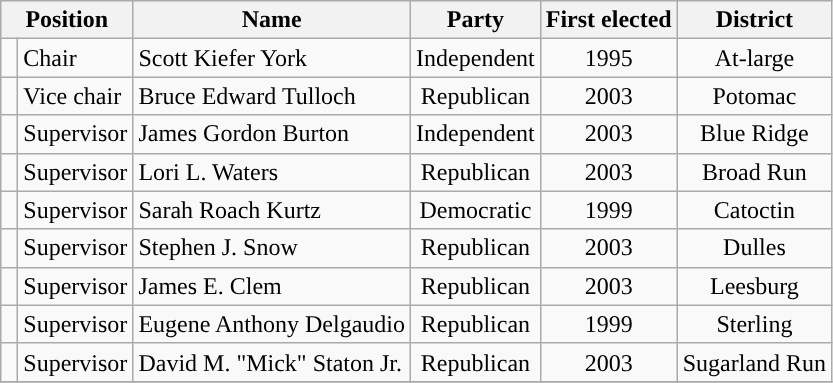<table class="wikitable">
<tr>
<th colspan="2" align="center" valign="bottom">Position</th>
<th style="text-align:center;">Name</th>
<th valign="bottom">Party</th>
<th valign="bottom" align="center">First elected</th>
<th valign="bottom" align="center">District</th>
</tr>
<tr>
<td style="background-color:"> </td>
<td>Chair</td>
<td>Scott Kiefer York</td>
<td style="text-align:center;">Independent</td>
<td style="text-align:center;">1995</td>
<td style="text-align:center;">At-large</td>
</tr>
<tr>
<td style="background-color:"> </td>
<td>Vice chair</td>
<td>Bruce Edward Tulloch</td>
<td style="text-align:center;">Republican</td>
<td style="text-align:center;">2003</td>
<td style="text-align:center;">Potomac</td>
</tr>
<tr>
<td style="background-color:"> </td>
<td>Supervisor</td>
<td>James Gordon Burton</td>
<td style="text-align:center;">Independent</td>
<td style="text-align:center;">2003</td>
<td style="text-align:center;">Blue Ridge</td>
</tr>
<tr>
<td style="background-color:"> </td>
<td>Supervisor</td>
<td>Lori L. Waters</td>
<td style="text-align:center;">Republican</td>
<td style="text-align:center;">2003</td>
<td style="text-align:center;">Broad Run</td>
</tr>
<tr>
<td style="background-color:"> </td>
<td>Supervisor</td>
<td>Sarah Roach Kurtz</td>
<td style="text-align:center;">Democratic</td>
<td style="text-align:center;">1999</td>
<td style="text-align:center;">Catoctin</td>
</tr>
<tr>
<td style="background-color:"> </td>
<td>Supervisor</td>
<td>Stephen J. Snow</td>
<td style="text-align:center;">Republican</td>
<td style="text-align:center;">2003</td>
<td style="text-align:center;">Dulles</td>
</tr>
<tr>
<td style="background-color:"> </td>
<td>Supervisor</td>
<td>James E. Clem</td>
<td style="text-align:center;">Republican</td>
<td style="text-align:center;">2003</td>
<td style="text-align:center;">Leesburg</td>
</tr>
<tr>
<td style="background-color:"> </td>
<td>Supervisor</td>
<td>Eugene Anthony Delgaudio</td>
<td style="text-align:center;">Republican</td>
<td style="text-align:center;">1999</td>
<td style="text-align:center;">Sterling</td>
</tr>
<tr>
<td style="background-color:"> </td>
<td>Supervisor</td>
<td>David M. "Mick" Staton Jr.</td>
<td style="text-align:center;">Republican</td>
<td style="text-align:center;">2003</td>
<td style="text-align:center;">Sugarland Run</td>
</tr>
<tr>
</tr>
</table>
